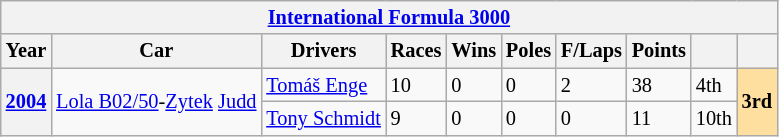<table class="wikitable" style="font-size:85%">
<tr>
<th colspan="10" align="center"><a href='#'>International Formula 3000</a></th>
</tr>
<tr>
<th>Year</th>
<th>Car</th>
<th>Drivers</th>
<th>Races</th>
<th>Wins</th>
<th>Poles</th>
<th>F/Laps</th>
<th>Points</th>
<th></th>
<th></th>
</tr>
<tr>
<th rowspan="2"><a href='#'>2004</a></th>
<td rowspan="2"><a href='#'>Lola B02/50</a>-<a href='#'>Zytek</a> <a href='#'>Judd</a></td>
<td> <a href='#'>Tomáš Enge</a></td>
<td>10</td>
<td>0</td>
<td>0</td>
<td>2</td>
<td>38</td>
<td>4th</td>
<td rowspan="2" style="background:#ffdf9f;"><strong>3rd</strong></td>
</tr>
<tr>
<td> <a href='#'>Tony Schmidt</a></td>
<td>9</td>
<td>0</td>
<td>0</td>
<td>0</td>
<td>11</td>
<td>10th</td>
</tr>
</table>
